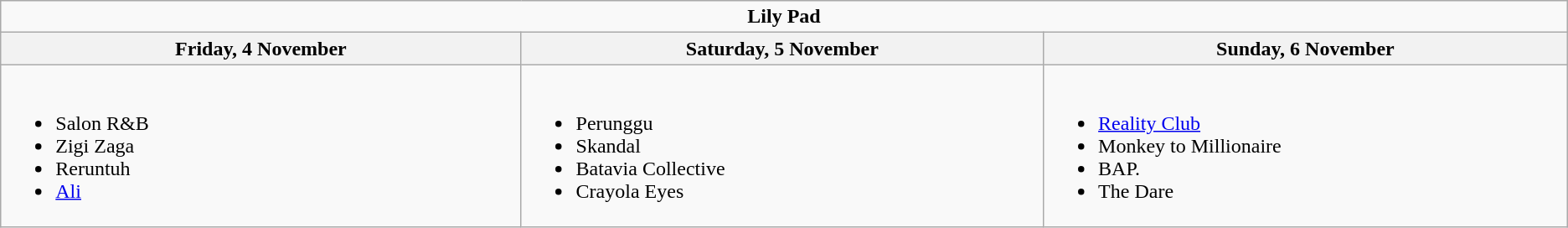<table class="wikitable">
<tr>
<td colspan="4" align="center"><strong>Lily Pad</strong></td>
</tr>
<tr>
<th width="500">Friday, 4 November</th>
<th width="500">Saturday, 5 November</th>
<th width="500">Sunday, 6 November</th>
</tr>
<tr valign="top">
<td><br><ul><li>Salon R&B</li><li>Zigi Zaga</li><li>Reruntuh</li><li><a href='#'>Ali</a></li></ul></td>
<td><br><ul><li>Perunggu</li><li>Skandal</li><li>Batavia Collective</li><li>Crayola Eyes</li></ul></td>
<td><br><ul><li><a href='#'>Reality Club</a></li><li>Monkey to Millionaire</li><li>BAP.</li><li>The Dare</li></ul></td>
</tr>
</table>
